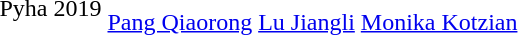<table>
<tr>
<td>Pyha 2019</td>
<td><br><a href='#'>Pang Qiaorong</a></td>
<td><br><a href='#'>Lu Jiangli</a></td>
<td><br><a href='#'>Monika Kotzian</a></td>
</tr>
</table>
